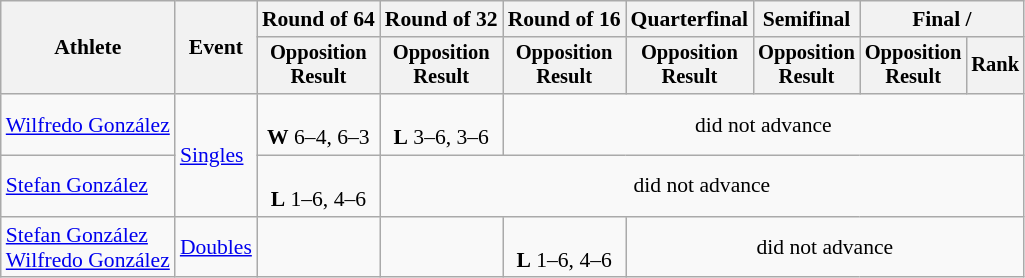<table class=wikitable style=font-size:90%;text-align:center>
<tr>
<th rowspan=2>Athlete</th>
<th rowspan=2>Event</th>
<th>Round of 64</th>
<th>Round of 32</th>
<th>Round of 16</th>
<th>Quarterfinal</th>
<th>Semifinal</th>
<th colspan=2>Final / </th>
</tr>
<tr style=font-size:95%>
<th>Opposition<br>Result</th>
<th>Opposition<br>Result</th>
<th>Opposition<br>Result</th>
<th>Opposition<br>Result</th>
<th>Opposition<br>Result</th>
<th>Opposition<br>Result</th>
<th>Rank</th>
</tr>
<tr>
<td align=left><a href='#'>Wilfredo González</a></td>
<td align=left rowspan=2><a href='#'>Singles</a></td>
<td><br><strong>W</strong> 6–4, 6–3</td>
<td><br><strong>L</strong> 3–6, 3–6</td>
<td colspan=5>did not advance</td>
</tr>
<tr>
<td align=left><a href='#'>Stefan González</a></td>
<td><br><strong>L</strong> 1–6, 4–6</td>
<td colspan=6>did not advance</td>
</tr>
<tr>
<td align=left><a href='#'>Stefan González</a><br><a href='#'>Wilfredo González</a></td>
<td align=left><a href='#'>Doubles</a></td>
<td></td>
<td></td>
<td><br><strong>L</strong> 1–6, 4–6</td>
<td colspan=4>did not advance</td>
</tr>
</table>
